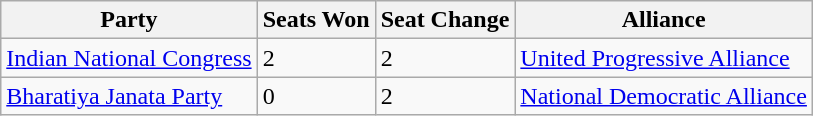<table class="wikitable">
<tr>
<th>Party</th>
<th>Seats Won</th>
<th>Seat Change</th>
<th>Alliance</th>
</tr>
<tr>
<td><a href='#'>Indian National Congress</a></td>
<td>2</td>
<td>2</td>
<td><a href='#'>United Progressive Alliance</a></td>
</tr>
<tr>
<td><a href='#'>Bharatiya Janata Party</a></td>
<td>0</td>
<td>2</td>
<td><a href='#'>National Democratic Alliance</a></td>
</tr>
</table>
